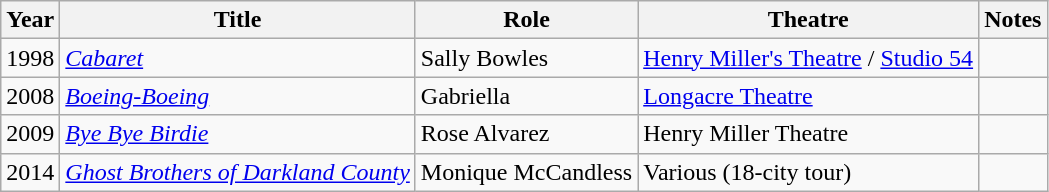<table class="wikitable">
<tr>
<th>Year</th>
<th>Title</th>
<th>Role</th>
<th>Theatre</th>
<th>Notes</th>
</tr>
<tr>
<td>1998</td>
<td><em><a href='#'>Cabaret</a></em></td>
<td>Sally Bowles</td>
<td><a href='#'>Henry Miller's Theatre</a> / <a href='#'>Studio 54</a></td>
<td></td>
</tr>
<tr>
<td>2008</td>
<td><em><a href='#'>Boeing-Boeing</a></em></td>
<td>Gabriella</td>
<td><a href='#'>Longacre Theatre</a></td>
<td></td>
</tr>
<tr>
<td>2009</td>
<td><em><a href='#'>Bye Bye Birdie</a></em></td>
<td>Rose Alvarez</td>
<td>Henry Miller Theatre</td>
<td></td>
</tr>
<tr>
<td>2014</td>
<td><em><a href='#'>Ghost Brothers of Darkland County</a></em></td>
<td>Monique McCandless</td>
<td>Various (18-city tour)</td>
<td></td>
</tr>
</table>
